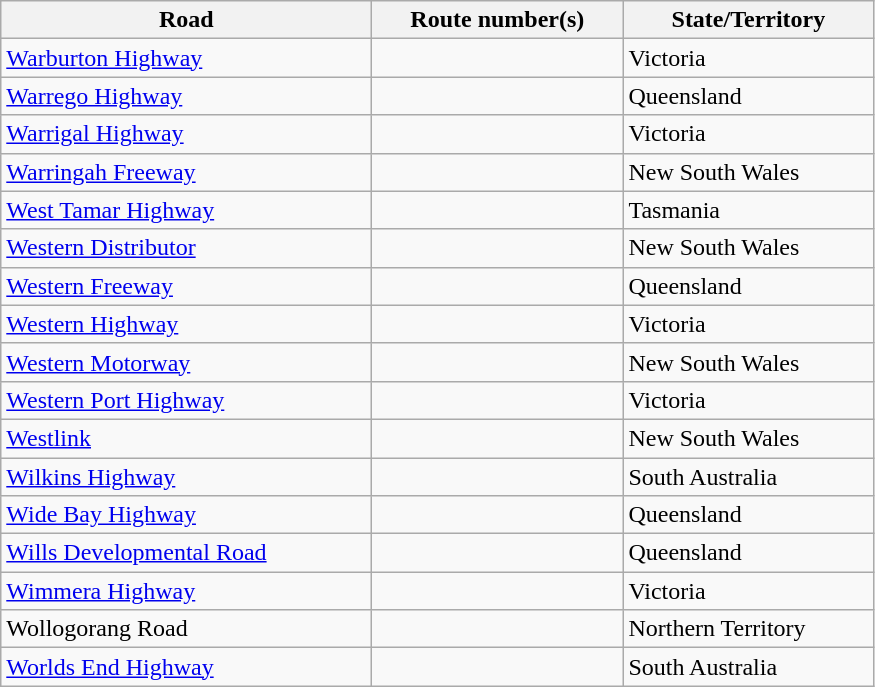<table class=wikitable>
<tr>
<th style="width:15em;">Road</th>
<th style="width:10em;">Route number(s)</th>
<th style="width:10em;">State/Territory</th>
</tr>
<tr>
<td><a href='#'>Warburton Highway</a></td>
<td></td>
<td>Victoria</td>
</tr>
<tr>
<td><a href='#'>Warrego Highway</a></td>
<td>  </td>
<td>Queensland</td>
</tr>
<tr>
<td><a href='#'>Warrigal Highway</a></td>
<td></td>
<td>Victoria</td>
</tr>
<tr>
<td><a href='#'>Warringah Freeway</a></td>
<td></td>
<td>New South Wales</td>
</tr>
<tr>
<td><a href='#'>West Tamar Highway</a></td>
<td></td>
<td>Tasmania</td>
</tr>
<tr>
<td><a href='#'>Western Distributor</a></td>
<td></td>
<td>New South Wales</td>
</tr>
<tr>
<td><a href='#'>Western Freeway</a></td>
<td></td>
<td>Queensland</td>
</tr>
<tr>
<td><a href='#'>Western Highway</a></td>
<td> </td>
<td>Victoria</td>
</tr>
<tr>
<td><a href='#'>Western Motorway</a></td>
<td></td>
<td>New South Wales</td>
</tr>
<tr>
<td><a href='#'>Western Port Highway</a></td>
<td> </td>
<td>Victoria</td>
</tr>
<tr>
<td><a href='#'>Westlink</a></td>
<td></td>
<td>New South Wales</td>
</tr>
<tr>
<td><a href='#'>Wilkins Highway</a></td>
<td> </td>
<td>South Australia</td>
</tr>
<tr>
<td><a href='#'>Wide Bay Highway</a></td>
<td></td>
<td>Queensland</td>
</tr>
<tr>
<td><a href='#'>Wills Developmental Road</a></td>
<td></td>
<td>Queensland</td>
</tr>
<tr>
<td><a href='#'>Wimmera Highway</a></td>
<td> </td>
<td>Victoria</td>
</tr>
<tr>
<td>Wollogorang Road</td>
<td></td>
<td>Northern Territory</td>
</tr>
<tr>
<td><a href='#'>Worlds End Highway</a></td>
<td></td>
<td>South Australia</td>
</tr>
</table>
